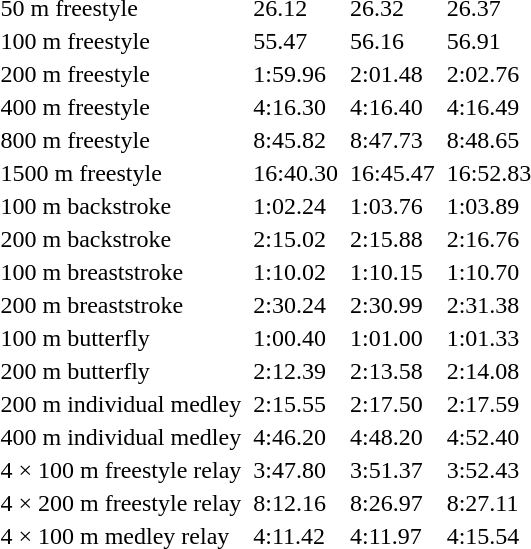<table>
<tr>
<td>50 m freestyle</td>
<td></td>
<td>26.12</td>
<td></td>
<td>26.32</td>
<td></td>
<td>26.37</td>
</tr>
<tr>
<td>100 m freestyle</td>
<td></td>
<td>55.47</td>
<td></td>
<td>56.16</td>
<td></td>
<td>56.91</td>
</tr>
<tr>
<td>200 m freestyle</td>
<td></td>
<td>1:59.96</td>
<td></td>
<td>2:01.48</td>
<td></td>
<td>2:02.76</td>
</tr>
<tr>
<td>400 m freestyle</td>
<td></td>
<td>4:16.30</td>
<td></td>
<td>4:16.40</td>
<td></td>
<td>4:16.49</td>
</tr>
<tr>
<td>800 m freestyle</td>
<td></td>
<td>8:45.82</td>
<td></td>
<td>8:47.73</td>
<td></td>
<td>8:48.65</td>
</tr>
<tr>
<td>1500 m freestyle</td>
<td></td>
<td>16:40.30</td>
<td></td>
<td>16:45.47</td>
<td></td>
<td>16:52.83</td>
</tr>
<tr>
<td>100 m backstroke</td>
<td></td>
<td>1:02.24</td>
<td></td>
<td>1:03.76</td>
<td></td>
<td>1:03.89</td>
</tr>
<tr>
<td>200 m backstroke</td>
<td></td>
<td>2:15.02</td>
<td></td>
<td>2:15.88</td>
<td></td>
<td>2:16.76</td>
</tr>
<tr>
<td>100 m breaststroke</td>
<td></td>
<td>1:10.02</td>
<td></td>
<td>1:10.15</td>
<td></td>
<td>1:10.70</td>
</tr>
<tr>
<td>200 m breaststroke</td>
<td></td>
<td>2:30.24</td>
<td></td>
<td>2:30.99</td>
<td></td>
<td>2:31.38</td>
</tr>
<tr>
<td>100 m butterfly</td>
<td></td>
<td>1:00.40</td>
<td></td>
<td>1:01.00</td>
<td></td>
<td>1:01.33</td>
</tr>
<tr>
<td>200 m butterfly</td>
<td></td>
<td>2:12.39</td>
<td></td>
<td>2:13.58</td>
<td></td>
<td>2:14.08</td>
</tr>
<tr>
<td>200 m individual medley</td>
<td></td>
<td>2:15.55</td>
<td></td>
<td>2:17.50</td>
<td></td>
<td>2:17.59</td>
</tr>
<tr>
<td>400 m individual medley</td>
<td></td>
<td>4:46.20</td>
<td></td>
<td>4:48.20</td>
<td></td>
<td>4:52.40</td>
</tr>
<tr>
<td>4 × 100 m freestyle relay</td>
<td></td>
<td>3:47.80</td>
<td></td>
<td>3:51.37</td>
<td></td>
<td>3:52.43</td>
</tr>
<tr>
<td>4 × 200 m freestyle relay</td>
<td></td>
<td>8:12.16</td>
<td></td>
<td>8:26.97</td>
<td></td>
<td>8:27.11</td>
</tr>
<tr>
<td>4 × 100 m medley relay</td>
<td></td>
<td>4:11.42</td>
<td></td>
<td>4:11.97</td>
<td></td>
<td>4:15.54</td>
</tr>
</table>
